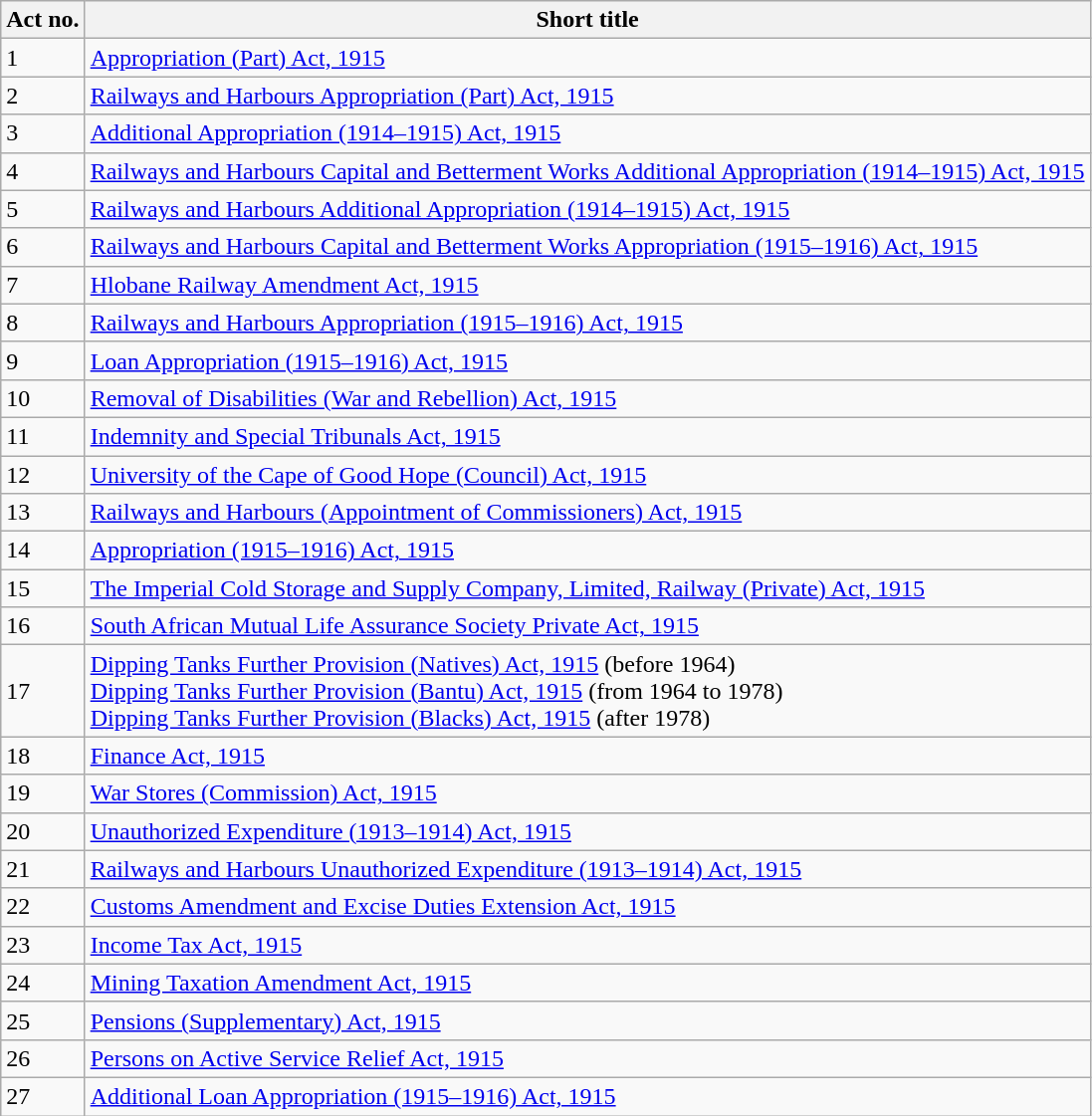<table class="wikitable sortable">
<tr>
<th>Act no.</th>
<th>Short title</th>
</tr>
<tr>
<td>1</td>
<td><a href='#'>Appropriation (Part) Act, 1915</a></td>
</tr>
<tr>
<td>2</td>
<td><a href='#'>Railways and Harbours Appropriation (Part) Act, 1915</a></td>
</tr>
<tr>
<td>3</td>
<td><a href='#'>Additional Appropriation (1914–1915) Act, 1915</a></td>
</tr>
<tr>
<td>4</td>
<td><a href='#'>Railways and Harbours Capital and Betterment Works Additional Appropriation (1914–1915) Act, 1915</a></td>
</tr>
<tr>
<td>5</td>
<td><a href='#'>Railways and Harbours Additional Appropriation (1914–1915) Act, 1915</a></td>
</tr>
<tr>
<td>6</td>
<td><a href='#'>Railways and Harbours Capital and Betterment Works Appropriation (1915–1916) Act, 1915</a></td>
</tr>
<tr>
<td>7</td>
<td><a href='#'>Hlobane Railway Amendment Act, 1915</a></td>
</tr>
<tr>
<td>8</td>
<td><a href='#'>Railways and Harbours Appropriation (1915–1916) Act, 1915</a></td>
</tr>
<tr>
<td>9</td>
<td><a href='#'>Loan Appropriation (1915–1916) Act, 1915</a></td>
</tr>
<tr>
<td>10</td>
<td><a href='#'>Removal of Disabilities (War and Rebellion) Act, 1915</a></td>
</tr>
<tr>
<td>11</td>
<td><a href='#'>Indemnity and Special Tribunals Act, 1915</a></td>
</tr>
<tr>
<td>12</td>
<td><a href='#'>University of the Cape of Good Hope (Council) Act, 1915</a></td>
</tr>
<tr>
<td>13</td>
<td><a href='#'>Railways and Harbours (Appointment of Commissioners) Act, 1915</a></td>
</tr>
<tr>
<td>14</td>
<td><a href='#'>Appropriation (1915–1916) Act, 1915</a></td>
</tr>
<tr>
<td>15</td>
<td><a href='#'>The Imperial Cold Storage and Supply Company, Limited, Railway (Private) Act, 1915</a></td>
</tr>
<tr>
<td>16</td>
<td><a href='#'>South African Mutual Life Assurance Society Private Act, 1915</a></td>
</tr>
<tr>
<td>17</td>
<td><a href='#'>Dipping Tanks Further Provision (Natives) Act, 1915</a> (before 1964) <br><a href='#'>Dipping Tanks Further Provision (Bantu) Act, 1915</a> (from 1964 to 1978) <br><a href='#'>Dipping Tanks Further Provision (Blacks) Act, 1915</a> (after 1978)</td>
</tr>
<tr>
<td>18</td>
<td><a href='#'>Finance Act, 1915</a></td>
</tr>
<tr>
<td>19</td>
<td><a href='#'>War Stores (Commission) Act, 1915</a></td>
</tr>
<tr>
<td>20</td>
<td><a href='#'>Unauthorized Expenditure (1913–1914) Act, 1915</a></td>
</tr>
<tr>
<td>21</td>
<td><a href='#'>Railways and Harbours Unauthorized Expenditure (1913–1914) Act, 1915</a></td>
</tr>
<tr>
<td>22</td>
<td><a href='#'>Customs Amendment and Excise Duties Extension Act, 1915</a></td>
</tr>
<tr>
<td>23</td>
<td><a href='#'>Income Tax Act, 1915</a></td>
</tr>
<tr>
<td>24</td>
<td><a href='#'>Mining Taxation Amendment Act, 1915</a></td>
</tr>
<tr>
<td>25</td>
<td><a href='#'>Pensions (Supplementary) Act, 1915</a></td>
</tr>
<tr>
<td>26</td>
<td><a href='#'>Persons on Active Service Relief Act, 1915</a></td>
</tr>
<tr>
<td>27</td>
<td><a href='#'>Additional Loan Appropriation (1915–1916) Act, 1915</a></td>
</tr>
</table>
